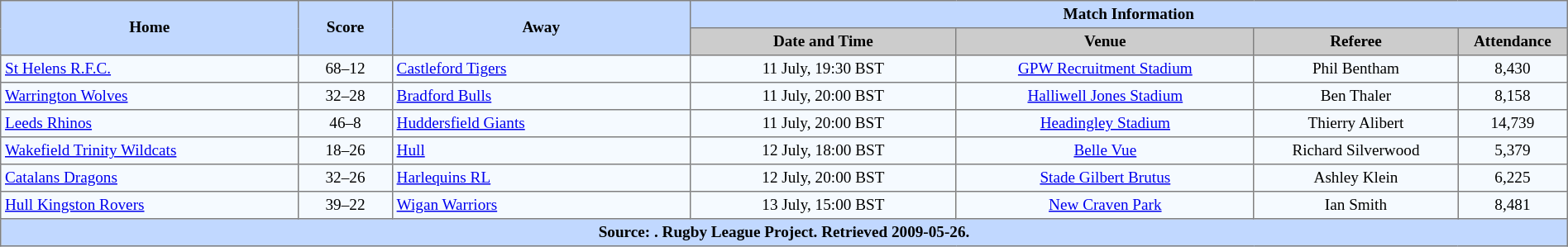<table border="1" cellpadding="3" cellspacing="0" style="border-collapse:collapse; font-size:80%; text-align:center; width:100%;">
<tr style="background:#c1d8ff;">
<th rowspan="2" style="width:19%;">Home</th>
<th rowspan="2" style="width:6%;">Score</th>
<th rowspan="2" style="width:19%;">Away</th>
<th colspan=6>Match Information</th>
</tr>
<tr style="background:#ccc;">
<th width=17%>Date and Time</th>
<th width=19%>Venue</th>
<th width=13%>Referee</th>
<th width=7%>Attendance</th>
</tr>
<tr style="background:#f5faff;">
<td align=left> <a href='#'>St Helens R.F.C.</a></td>
<td>68–12</td>
<td align=left> <a href='#'>Castleford Tigers</a></td>
<td>11 July, 19:30 BST</td>
<td><a href='#'>GPW Recruitment Stadium</a></td>
<td>Phil Bentham</td>
<td>8,430</td>
</tr>
<tr style="background:#f5faff;">
<td align=left> <a href='#'>Warrington Wolves</a></td>
<td>32–28</td>
<td align=left> <a href='#'>Bradford Bulls</a></td>
<td>11 July, 20:00 BST</td>
<td><a href='#'>Halliwell Jones Stadium</a></td>
<td>Ben Thaler</td>
<td>8,158</td>
</tr>
<tr style="background:#f5faff;">
<td align=left> <a href='#'>Leeds Rhinos</a></td>
<td>46–8</td>
<td align=left> <a href='#'>Huddersfield Giants</a></td>
<td>11 July, 20:00 BST</td>
<td><a href='#'>Headingley Stadium</a></td>
<td>Thierry Alibert</td>
<td>14,739</td>
</tr>
<tr style="background:#f5faff;">
<td align=left> <a href='#'>Wakefield Trinity Wildcats</a></td>
<td>18–26</td>
<td align=left> <a href='#'>Hull</a></td>
<td>12 July, 18:00 BST</td>
<td><a href='#'>Belle Vue</a></td>
<td>Richard Silverwood</td>
<td>5,379</td>
</tr>
<tr style="background:#f5faff;">
<td align=left> <a href='#'>Catalans Dragons</a></td>
<td>32–26</td>
<td align=left> <a href='#'>Harlequins RL</a></td>
<td>12 July, 20:00 BST</td>
<td><a href='#'>Stade Gilbert Brutus</a></td>
<td>Ashley Klein</td>
<td>6,225</td>
</tr>
<tr style="background:#f5faff;">
<td align=left> <a href='#'>Hull Kingston Rovers</a></td>
<td>39–22</td>
<td align=left> <a href='#'>Wigan Warriors</a></td>
<td>13 July, 15:00 BST</td>
<td><a href='#'>New Craven Park</a></td>
<td>Ian Smith</td>
<td>8,481</td>
</tr>
<tr style="background:#c1d8ff;">
<th colspan=10>Source: . Rugby League Project. Retrieved 2009-05-26.</th>
</tr>
</table>
